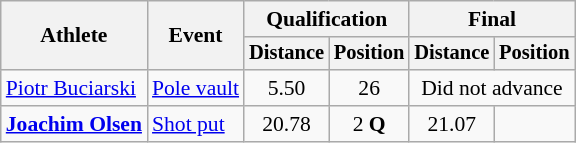<table class=wikitable style="font-size:90%">
<tr>
<th rowspan="2">Athlete</th>
<th rowspan="2">Event</th>
<th colspan="2">Qualification</th>
<th colspan="2">Final</th>
</tr>
<tr style="font-size:95%">
<th>Distance</th>
<th>Position</th>
<th>Distance</th>
<th>Position</th>
</tr>
<tr align=center>
<td align=left><a href='#'>Piotr Buciarski</a></td>
<td align=left><a href='#'>Pole vault</a></td>
<td>5.50</td>
<td>26</td>
<td colspan=2>Did not advance</td>
</tr>
<tr align=center>
<td align=left><strong><a href='#'>Joachim Olsen</a></strong></td>
<td align=left><a href='#'>Shot put</a></td>
<td>20.78</td>
<td>2 <strong>Q</strong></td>
<td>21.07</td>
<td></td>
</tr>
</table>
